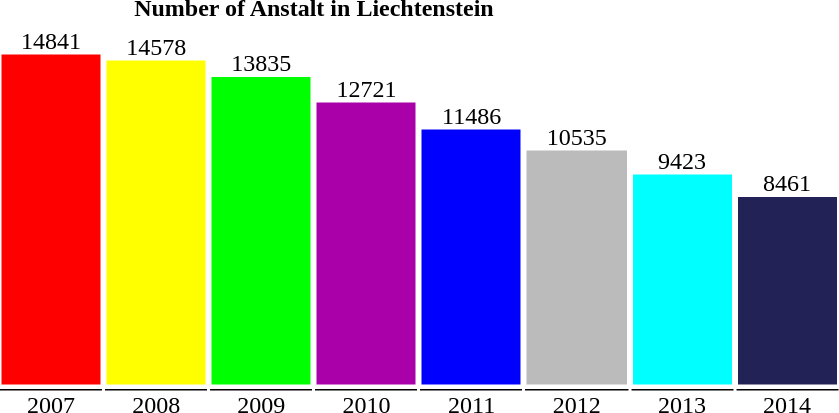<table style="text-align:center; margin:2ex 0; background:transparent;">
<tr>
<th colspan="6">Number of Anstalt in Liechtenstein</th>
</tr>
<tr style="vertical-align:bottom">
<td>14841<br><table style="background:#FF0000; height:30.00ex; width:9ex;">
<tr>
<td></td>
</tr>
</table>
</td>
<td>14578<br><table style="background:#FFFF00; height:29.47ex; width:9ex;">
<tr>
<td></td>
</tr>
</table>
</td>
<td>13835<br><table style="background:#00FF00; height:27.97ex; width:9ex;">
<tr>
<td></td>
</tr>
</table>
</td>
<td>12721<br><table style="background:#AA00AA; height:25.71ex; width:9ex;">
<tr>
<td></td>
</tr>
</table>
</td>
<td>11486<br><table style="background:#0000FF; height:23.22ex; width:9ex;">
<tr>
<td></td>
</tr>
</table>
</td>
<td>10535<br><table style="background:#BBBBBB; height:21.30ex; width:9ex;">
<tr>
<td></td>
</tr>
</table>
</td>
<td>9423<br><table style="background:#00FFFF; height:19.05ex; width:9ex;">
<tr>
<td></td>
</tr>
</table>
</td>
<td>8461<br><table style="background:#222256; height:17.10ex; width:9ex;">
<tr>
<td></td>
</tr>
</table>
</td>
</tr>
<tr>
<td style="border-top:#000000 solid 0.1em">2007</td>
<td style="border-top:#000000 solid 0.1em">2008</td>
<td style="border-top:#000000 solid 0.1em">2009</td>
<td style="border-top:#000000 solid 0.1em">2010</td>
<td style="border-top:#000000 solid 0.1em">2011</td>
<td style="border-top:#000000 solid 0.1em">2012</td>
<td style="border-top:#000000 solid 0.1em">2013</td>
<td style="border-top:#000000 solid 0.1em">2014</td>
</tr>
</table>
